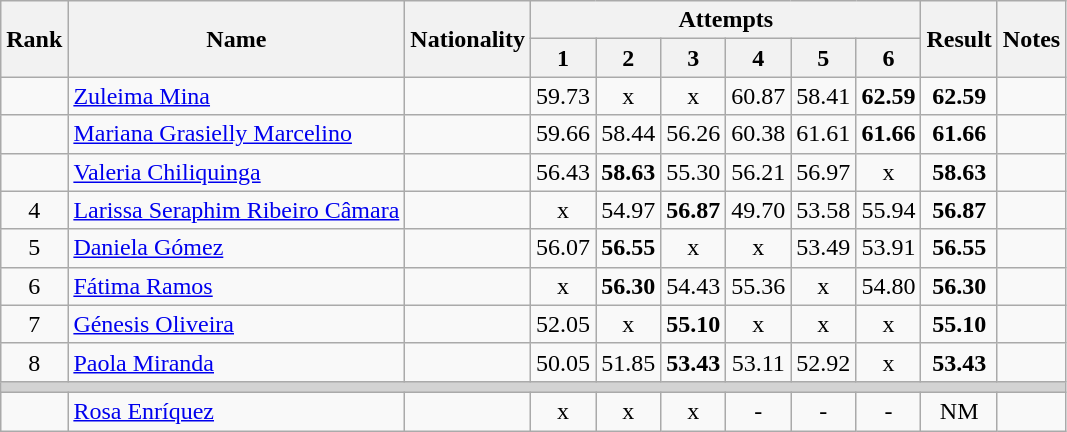<table class="wikitable sortable" style="text-align:center">
<tr>
<th rowspan=2>Rank</th>
<th rowspan=2>Name</th>
<th rowspan=2>Nationality</th>
<th colspan=6>Attempts</th>
<th rowspan=2>Result</th>
<th rowspan=2>Notes</th>
</tr>
<tr>
<th>1</th>
<th>2</th>
<th>3</th>
<th>4</th>
<th>5</th>
<th>6</th>
</tr>
<tr>
<td align=center></td>
<td align=left><a href='#'>Zuleima Mina</a></td>
<td align=left></td>
<td>59.73</td>
<td>x</td>
<td>x</td>
<td>60.87</td>
<td>58.41</td>
<td><strong>62.59</strong></td>
<td><strong>62.59</strong></td>
<td></td>
</tr>
<tr>
<td align=center></td>
<td align=left><a href='#'>Mariana Grasielly Marcelino</a></td>
<td align=left></td>
<td>59.66</td>
<td>58.44</td>
<td>56.26</td>
<td>60.38</td>
<td>61.61</td>
<td><strong>61.66</strong></td>
<td><strong>61.66</strong></td>
<td></td>
</tr>
<tr>
<td align=center></td>
<td align=left><a href='#'>Valeria Chiliquinga</a></td>
<td align=left></td>
<td>56.43</td>
<td><strong>58.63</strong></td>
<td>55.30</td>
<td>56.21</td>
<td>56.97</td>
<td>x</td>
<td><strong>58.63</strong></td>
<td></td>
</tr>
<tr>
<td align=center>4</td>
<td align=left><a href='#'>Larissa Seraphim Ribeiro Câmara</a></td>
<td align=left></td>
<td>x</td>
<td>54.97</td>
<td><strong>56.87</strong></td>
<td>49.70</td>
<td>53.58</td>
<td>55.94</td>
<td><strong>56.87</strong></td>
<td></td>
</tr>
<tr>
<td align=center>5</td>
<td align=left><a href='#'>Daniela Gómez</a></td>
<td align=left></td>
<td>56.07</td>
<td><strong>56.55</strong></td>
<td>x</td>
<td>x</td>
<td>53.49</td>
<td>53.91</td>
<td><strong>56.55</strong></td>
<td></td>
</tr>
<tr>
<td align=center>6</td>
<td align=left><a href='#'>Fátima Ramos</a></td>
<td align=left></td>
<td>x</td>
<td><strong>56.30</strong></td>
<td>54.43</td>
<td>55.36</td>
<td>x</td>
<td>54.80</td>
<td><strong>56.30</strong></td>
<td></td>
</tr>
<tr>
<td align=center>7</td>
<td align=left><a href='#'>Génesis Oliveira</a></td>
<td align=left></td>
<td>52.05</td>
<td>x</td>
<td><strong>55.10</strong></td>
<td>x</td>
<td>x</td>
<td>x</td>
<td><strong>55.10</strong></td>
<td></td>
</tr>
<tr>
<td align=center>8</td>
<td align=left><a href='#'>Paola Miranda</a></td>
<td align=left></td>
<td>50.05</td>
<td>51.85</td>
<td><strong>53.43</strong></td>
<td>53.11</td>
<td>52.92</td>
<td>x</td>
<td><strong>53.43</strong></td>
<td></td>
</tr>
<tr>
<td colspan=11 bgcolor=lightgray></td>
</tr>
<tr>
<td align=center></td>
<td align=left><a href='#'>Rosa Enríquez</a></td>
<td align=left></td>
<td>x</td>
<td>x</td>
<td>x</td>
<td>-</td>
<td>-</td>
<td>-</td>
<td>NM</td>
<td></td>
</tr>
</table>
